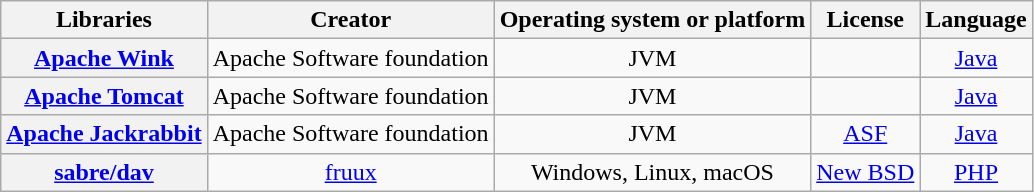<table class="sortable wikitable" style="width: auto; table-layout: fixed; text-align: center;">
<tr>
<th>Libraries</th>
<th>Creator</th>
<th>Operating system or platform</th>
<th>License</th>
<th>Language</th>
</tr>
<tr>
<th scope="row"><a href='#'>Apache Wink</a></th>
<td>Apache Software foundation</td>
<td>JVM</td>
<td></td>
<td><a href='#'>Java</a></td>
</tr>
<tr>
<th scope="row"><a href='#'>Apache Tomcat</a></th>
<td>Apache Software foundation</td>
<td>JVM</td>
<td></td>
<td><a href='#'>Java</a></td>
</tr>
<tr>
<th scope="row"><a href='#'>Apache Jackrabbit</a></th>
<td>Apache Software foundation</td>
<td>JVM</td>
<td><a href='#'>ASF</a></td>
<td><a href='#'>Java</a></td>
</tr>
<tr>
<th scope="row"><a href='#'>sabre/dav</a></th>
<td><a href='#'>fruux</a></td>
<td>Windows, Linux, macOS</td>
<td><a href='#'>New BSD</a></td>
<td><a href='#'>PHP</a></td>
</tr>
</table>
